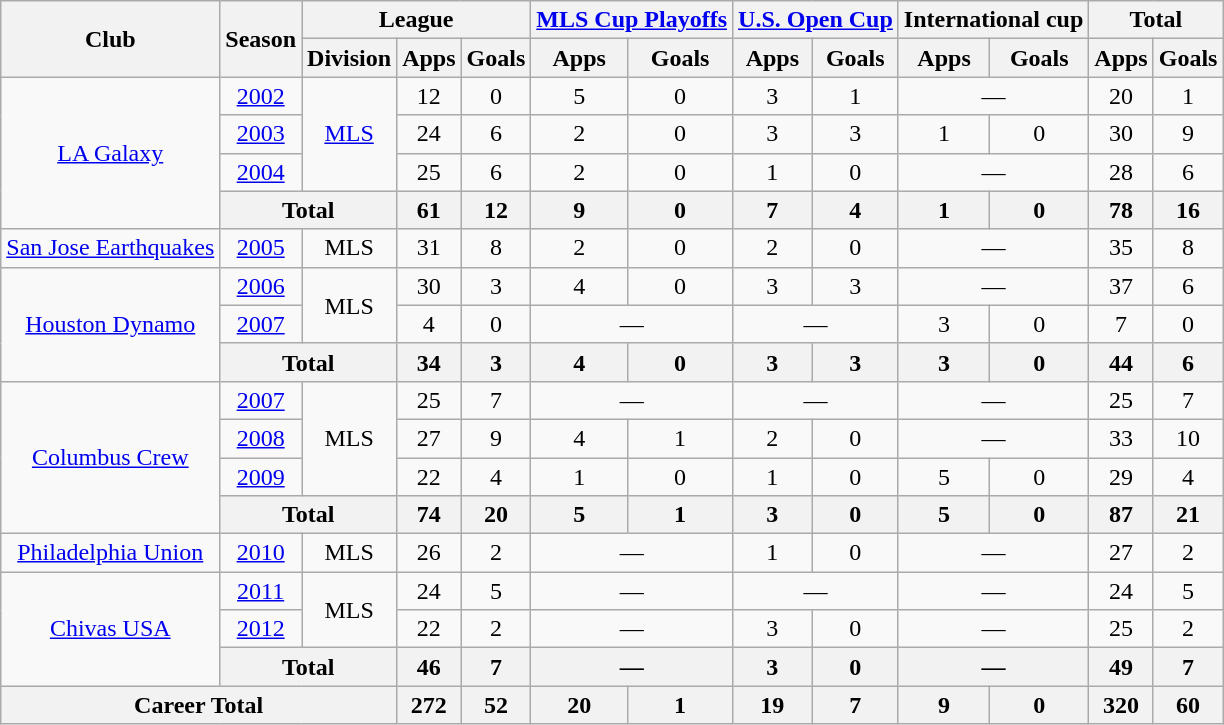<table class="wikitable" style="text-align:center">
<tr>
<th rowspan=2>Club</th>
<th rowspan=2>Season</th>
<th colspan=3>League</th>
<th colspan=2><a href='#'>MLS Cup Playoffs</a></th>
<th colspan=2><a href='#'>U.S. Open Cup</a></th>
<th colspan=2>International cup</th>
<th colspan=2>Total</th>
</tr>
<tr>
<th>Division</th>
<th>Apps</th>
<th>Goals</th>
<th>Apps</th>
<th>Goals</th>
<th>Apps</th>
<th>Goals</th>
<th>Apps</th>
<th>Goals</th>
<th>Apps</th>
<th>Goals</th>
</tr>
<tr>
<td rowspan="4"><a href='#'>LA Galaxy</a></td>
<td><a href='#'>2002</a></td>
<td rowspan="3"><a href='#'>MLS</a></td>
<td>12</td>
<td>0</td>
<td>5</td>
<td>0</td>
<td>3</td>
<td>1</td>
<td colspan="2">—</td>
<td>20</td>
<td>1</td>
</tr>
<tr>
<td><a href='#'>2003</a></td>
<td>24</td>
<td>6</td>
<td>2</td>
<td>0</td>
<td>3</td>
<td>3</td>
<td>1</td>
<td>0</td>
<td>30</td>
<td>9</td>
</tr>
<tr>
<td><a href='#'>2004</a></td>
<td>25</td>
<td>6</td>
<td>2</td>
<td>0</td>
<td>1</td>
<td>0</td>
<td colspan="2">—</td>
<td>28</td>
<td>6</td>
</tr>
<tr>
<th colspan="2">Total</th>
<th>61</th>
<th>12</th>
<th>9</th>
<th>0</th>
<th>7</th>
<th>4</th>
<th>1</th>
<th>0</th>
<th>78</th>
<th>16</th>
</tr>
<tr>
<td><a href='#'>San Jose Earthquakes</a></td>
<td><a href='#'>2005</a></td>
<td>MLS</td>
<td>31</td>
<td>8</td>
<td>2</td>
<td>0</td>
<td>2</td>
<td>0</td>
<td colspan="2">—</td>
<td>35</td>
<td>8</td>
</tr>
<tr>
<td rowspan="3"><a href='#'>Houston Dynamo</a></td>
<td><a href='#'>2006</a></td>
<td rowspan="2">MLS</td>
<td>30</td>
<td>3</td>
<td>4</td>
<td>0</td>
<td>3</td>
<td>3</td>
<td colspan="2">—</td>
<td>37</td>
<td>6</td>
</tr>
<tr>
<td><a href='#'>2007</a></td>
<td>4</td>
<td>0</td>
<td colspan="2">—</td>
<td colspan="2">—</td>
<td>3</td>
<td>0</td>
<td>7</td>
<td>0</td>
</tr>
<tr>
<th colspan="2">Total</th>
<th>34</th>
<th>3</th>
<th>4</th>
<th>0</th>
<th>3</th>
<th>3</th>
<th>3</th>
<th>0</th>
<th>44</th>
<th>6</th>
</tr>
<tr>
<td rowspan="4"><a href='#'>Columbus Crew</a></td>
<td><a href='#'>2007</a></td>
<td rowspan="3">MLS</td>
<td>25</td>
<td>7</td>
<td colspan="2">—</td>
<td colspan="2">—</td>
<td colspan="2">—</td>
<td>25</td>
<td>7</td>
</tr>
<tr>
<td><a href='#'>2008</a></td>
<td>27</td>
<td>9</td>
<td>4</td>
<td>1</td>
<td>2</td>
<td>0</td>
<td colspan="2">—</td>
<td>33</td>
<td>10</td>
</tr>
<tr>
<td><a href='#'>2009</a></td>
<td>22</td>
<td>4</td>
<td>1</td>
<td>0</td>
<td>1</td>
<td>0</td>
<td>5</td>
<td>0</td>
<td>29</td>
<td>4</td>
</tr>
<tr>
<th colspan="2">Total</th>
<th>74</th>
<th>20</th>
<th>5</th>
<th>1</th>
<th>3</th>
<th>0</th>
<th>5</th>
<th>0</th>
<th>87</th>
<th>21</th>
</tr>
<tr>
<td><a href='#'>Philadelphia Union</a></td>
<td><a href='#'>2010</a></td>
<td>MLS</td>
<td>26</td>
<td>2</td>
<td colspan="2">—</td>
<td>1</td>
<td>0</td>
<td colspan="2">—</td>
<td>27</td>
<td>2</td>
</tr>
<tr>
<td rowspan="3"><a href='#'>Chivas USA</a></td>
<td><a href='#'>2011</a></td>
<td rowspan="2">MLS</td>
<td>24</td>
<td>5</td>
<td colspan="2">—</td>
<td colspan="2">—</td>
<td colspan="2">—</td>
<td>24</td>
<td>5</td>
</tr>
<tr>
<td><a href='#'>2012</a></td>
<td>22</td>
<td>2</td>
<td colspan="2">—</td>
<td>3</td>
<td>0</td>
<td colspan="2">—</td>
<td>25</td>
<td>2</td>
</tr>
<tr>
<th colspan="2">Total</th>
<th>46</th>
<th>7</th>
<th colspan="2">—</th>
<th>3</th>
<th>0</th>
<th colspan="2">—</th>
<th>49</th>
<th>7</th>
</tr>
<tr>
<th colspan="3">Career Total</th>
<th>272</th>
<th>52</th>
<th>20</th>
<th>1</th>
<th>19</th>
<th>7</th>
<th>9</th>
<th>0</th>
<th>320</th>
<th>60</th>
</tr>
</table>
